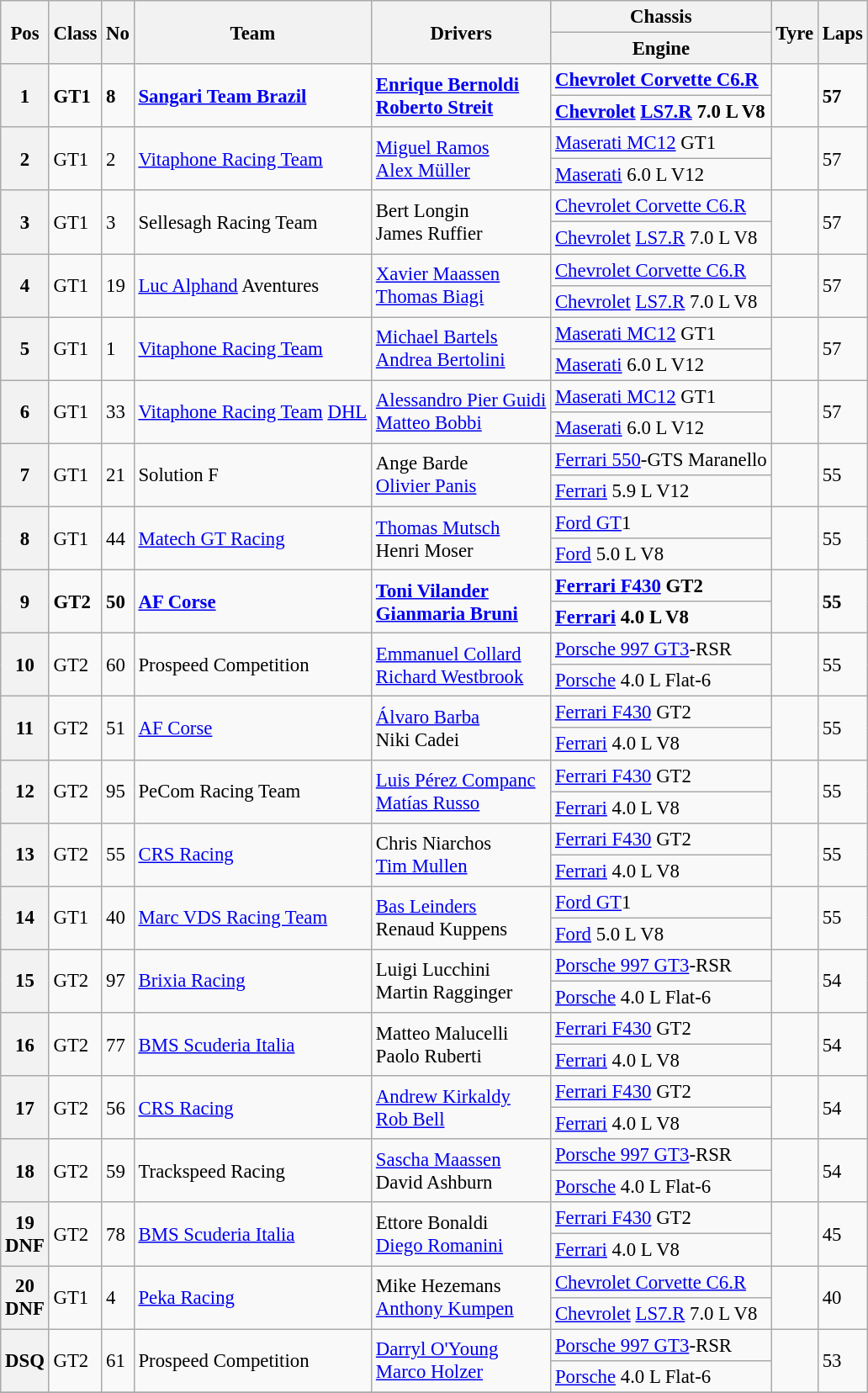<table class="wikitable" style="font-size: 95%;">
<tr>
<th rowspan=2>Pos</th>
<th rowspan=2>Class</th>
<th rowspan=2>No</th>
<th rowspan=2>Team</th>
<th rowspan=2>Drivers</th>
<th>Chassis</th>
<th rowspan=2>Tyre</th>
<th rowspan=2>Laps</th>
</tr>
<tr>
<th>Engine</th>
</tr>
<tr style="font-weight:bold">
<th rowspan=2>1</th>
<td rowspan=2>GT1</td>
<td rowspan=2>8</td>
<td rowspan=2> <a href='#'>Sangari Team Brazil</a></td>
<td rowspan=2> <a href='#'>Enrique Bernoldi</a><br> <a href='#'>Roberto Streit</a></td>
<td><a href='#'>Chevrolet Corvette C6.R</a></td>
<td rowspan=2></td>
<td rowspan=2>57</td>
</tr>
<tr style="font-weight:bold">
<td><a href='#'>Chevrolet</a> <a href='#'>LS7.R</a> 7.0 L V8</td>
</tr>
<tr>
<th rowspan=2>2</th>
<td rowspan=2>GT1</td>
<td rowspan=2>2</td>
<td rowspan=2> <a href='#'>Vitaphone Racing Team</a></td>
<td rowspan=2> <a href='#'>Miguel Ramos</a><br> <a href='#'>Alex Müller</a></td>
<td><a href='#'>Maserati MC12</a> GT1</td>
<td rowspan=2></td>
<td rowspan=2>57</td>
</tr>
<tr>
<td><a href='#'>Maserati</a> 6.0 L V12</td>
</tr>
<tr>
<th rowspan=2>3</th>
<td rowspan=2>GT1</td>
<td rowspan=2>3</td>
<td rowspan=2> Sellesagh Racing Team</td>
<td rowspan=2> Bert Longin<br> James Ruffier</td>
<td><a href='#'>Chevrolet Corvette C6.R</a></td>
<td rowspan=2></td>
<td rowspan=2>57</td>
</tr>
<tr>
<td><a href='#'>Chevrolet</a> <a href='#'>LS7.R</a> 7.0 L V8</td>
</tr>
<tr>
<th rowspan=2>4</th>
<td rowspan=2>GT1</td>
<td rowspan=2>19</td>
<td rowspan=2> <a href='#'>Luc Alphand</a> Aventures</td>
<td rowspan=2> <a href='#'>Xavier Maassen</a><br> <a href='#'>Thomas Biagi</a></td>
<td><a href='#'>Chevrolet Corvette C6.R</a></td>
<td rowspan=2></td>
<td rowspan=2>57</td>
</tr>
<tr>
<td><a href='#'>Chevrolet</a> <a href='#'>LS7.R</a> 7.0 L V8</td>
</tr>
<tr>
<th rowspan=2>5</th>
<td rowspan=2>GT1</td>
<td rowspan=2>1</td>
<td rowspan=2> <a href='#'>Vitaphone Racing Team</a></td>
<td rowspan=2> <a href='#'>Michael Bartels</a><br> <a href='#'>Andrea Bertolini</a></td>
<td><a href='#'>Maserati MC12</a> GT1</td>
<td rowspan=2></td>
<td rowspan=2>57</td>
</tr>
<tr>
<td><a href='#'>Maserati</a> 6.0 L V12</td>
</tr>
<tr>
<th rowspan=2>6</th>
<td rowspan=2>GT1</td>
<td rowspan=2>33</td>
<td rowspan=2> <a href='#'>Vitaphone Racing Team</a> <a href='#'>DHL</a></td>
<td rowspan=2> <a href='#'>Alessandro Pier Guidi</a><br> <a href='#'>Matteo Bobbi</a></td>
<td><a href='#'>Maserati MC12</a> GT1</td>
<td rowspan=2></td>
<td rowspan=2>57</td>
</tr>
<tr>
<td><a href='#'>Maserati</a> 6.0 L V12</td>
</tr>
<tr>
<th rowspan=2>7</th>
<td rowspan=2>GT1</td>
<td rowspan=2>21</td>
<td rowspan=2> Solution F</td>
<td rowspan=2> Ange Barde<br> <a href='#'>Olivier Panis</a></td>
<td><a href='#'>Ferrari 550</a>-GTS Maranello</td>
<td rowspan=2></td>
<td rowspan=2>55</td>
</tr>
<tr>
<td><a href='#'>Ferrari</a> 5.9 L V12</td>
</tr>
<tr>
<th rowspan=2>8</th>
<td rowspan=2>GT1</td>
<td rowspan=2>44</td>
<td rowspan=2> <a href='#'>Matech GT Racing</a></td>
<td rowspan=2> <a href='#'>Thomas Mutsch</a><br> Henri Moser</td>
<td><a href='#'>Ford GT</a>1</td>
<td rowspan=2></td>
<td rowspan=2>55</td>
</tr>
<tr>
<td><a href='#'>Ford</a> 5.0 L V8</td>
</tr>
<tr style="font-weight:bold">
<th rowspan=2>9</th>
<td rowspan=2>GT2</td>
<td rowspan=2>50</td>
<td rowspan=2> <a href='#'>AF Corse</a></td>
<td rowspan=2> <a href='#'>Toni Vilander</a><br> <a href='#'>Gianmaria Bruni</a></td>
<td><a href='#'>Ferrari F430</a> GT2</td>
<td rowspan=2></td>
<td rowspan=2>55</td>
</tr>
<tr style="font-weight:bold">
<td><a href='#'>Ferrari</a> 4.0 L V8</td>
</tr>
<tr>
<th rowspan=2>10</th>
<td rowspan=2>GT2</td>
<td rowspan=2>60</td>
<td rowspan=2> Prospeed Competition</td>
<td rowspan=2> <a href='#'>Emmanuel Collard</a><br> <a href='#'>Richard Westbrook</a></td>
<td><a href='#'>Porsche 997 GT3</a>-RSR</td>
<td rowspan=2></td>
<td rowspan=2>55</td>
</tr>
<tr>
<td><a href='#'>Porsche</a> 4.0 L Flat-6</td>
</tr>
<tr>
<th rowspan=2>11</th>
<td rowspan=2>GT2</td>
<td rowspan=2>51</td>
<td rowspan=2> <a href='#'>AF Corse</a></td>
<td rowspan=2> <a href='#'>Álvaro Barba</a><br> Niki Cadei</td>
<td><a href='#'>Ferrari F430</a> GT2</td>
<td rowspan=2></td>
<td rowspan=2>55</td>
</tr>
<tr>
<td><a href='#'>Ferrari</a> 4.0 L V8</td>
</tr>
<tr>
<th rowspan=2>12</th>
<td rowspan=2>GT2</td>
<td rowspan=2>95</td>
<td rowspan=2> PeCom Racing Team</td>
<td rowspan=2> <a href='#'>Luis Pérez Companc</a><br> <a href='#'>Matías Russo</a></td>
<td><a href='#'>Ferrari F430</a> GT2</td>
<td rowspan=2></td>
<td rowspan=2>55</td>
</tr>
<tr>
<td><a href='#'>Ferrari</a> 4.0 L V8</td>
</tr>
<tr>
<th rowspan=2>13</th>
<td rowspan=2>GT2</td>
<td rowspan=2>55</td>
<td rowspan=2> <a href='#'>CRS Racing</a></td>
<td rowspan=2> Chris Niarchos<br> <a href='#'>Tim Mullen</a></td>
<td><a href='#'>Ferrari F430</a> GT2</td>
<td rowspan=2></td>
<td rowspan=2>55</td>
</tr>
<tr>
<td><a href='#'>Ferrari</a> 4.0 L V8</td>
</tr>
<tr>
<th rowspan=2>14</th>
<td rowspan=2>GT1</td>
<td rowspan=2>40</td>
<td rowspan=2> <a href='#'>Marc VDS Racing Team</a></td>
<td rowspan=2> <a href='#'>Bas Leinders</a><br> Renaud Kuppens</td>
<td><a href='#'>Ford GT</a>1</td>
<td rowspan=2></td>
<td rowspan=2>55</td>
</tr>
<tr>
<td><a href='#'>Ford</a> 5.0 L V8</td>
</tr>
<tr>
<th rowspan=2>15</th>
<td rowspan=2>GT2</td>
<td rowspan=2>97</td>
<td rowspan=2> <a href='#'>Brixia Racing</a></td>
<td rowspan=2> Luigi Lucchini<br> Martin Ragginger</td>
<td><a href='#'>Porsche 997 GT3</a>-RSR</td>
<td rowspan=2></td>
<td rowspan=2>54</td>
</tr>
<tr>
<td><a href='#'>Porsche</a> 4.0 L Flat-6</td>
</tr>
<tr>
<th rowspan=2>16</th>
<td rowspan=2>GT2</td>
<td rowspan=2>77</td>
<td rowspan=2> <a href='#'>BMS Scuderia Italia</a></td>
<td rowspan=2> Matteo Malucelli<br> Paolo Ruberti</td>
<td><a href='#'>Ferrari F430</a> GT2</td>
<td rowspan=2></td>
<td rowspan=2>54</td>
</tr>
<tr>
<td><a href='#'>Ferrari</a> 4.0 L V8</td>
</tr>
<tr>
<th rowspan=2>17</th>
<td rowspan=2>GT2</td>
<td rowspan=2>56</td>
<td rowspan=2> <a href='#'>CRS Racing</a></td>
<td rowspan=2> <a href='#'>Andrew Kirkaldy</a><br> <a href='#'>Rob Bell</a></td>
<td><a href='#'>Ferrari F430</a> GT2</td>
<td rowspan=2></td>
<td rowspan=2>54</td>
</tr>
<tr>
<td><a href='#'>Ferrari</a> 4.0 L V8</td>
</tr>
<tr>
<th rowspan=2>18</th>
<td rowspan=2>GT2</td>
<td rowspan=2>59</td>
<td rowspan=2> Trackspeed Racing</td>
<td rowspan=2> <a href='#'>Sascha Maassen</a><br> David Ashburn</td>
<td><a href='#'>Porsche 997 GT3</a>-RSR</td>
<td rowspan=2></td>
<td rowspan=2>54</td>
</tr>
<tr>
<td><a href='#'>Porsche</a> 4.0 L Flat-6</td>
</tr>
<tr>
<th rowspan=2>19<br>DNF</th>
<td rowspan=2>GT2</td>
<td rowspan=2>78</td>
<td rowspan=2> <a href='#'>BMS Scuderia Italia</a></td>
<td rowspan=2> Ettore Bonaldi<br> <a href='#'>Diego Romanini</a></td>
<td><a href='#'>Ferrari F430</a> GT2</td>
<td rowspan=2></td>
<td rowspan=2>45</td>
</tr>
<tr>
<td><a href='#'>Ferrari</a> 4.0 L V8</td>
</tr>
<tr>
<th rowspan=2>20<br>DNF</th>
<td rowspan=2>GT1</td>
<td rowspan=2>4</td>
<td rowspan=2> <a href='#'>Peka Racing</a></td>
<td rowspan=2> Mike Hezemans<br> <a href='#'>Anthony Kumpen</a></td>
<td><a href='#'>Chevrolet Corvette C6.R</a></td>
<td rowspan=2></td>
<td rowspan=2>40</td>
</tr>
<tr>
<td><a href='#'>Chevrolet</a> <a href='#'>LS7.R</a> 7.0 L V8</td>
</tr>
<tr>
<th rowspan=2>DSQ</th>
<td rowspan=2>GT2</td>
<td rowspan=2>61</td>
<td rowspan=2> Prospeed Competition</td>
<td rowspan=2> <a href='#'>Darryl O'Young</a><br> <a href='#'>Marco Holzer</a></td>
<td><a href='#'>Porsche 997 GT3</a>-RSR</td>
<td rowspan=2></td>
<td rowspan=2>53</td>
</tr>
<tr>
<td><a href='#'>Porsche</a> 4.0 L Flat-6</td>
</tr>
<tr>
</tr>
</table>
